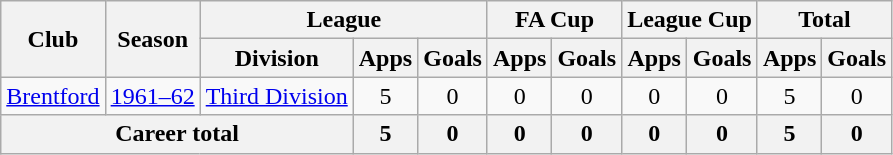<table class="wikitable" style="text-align: center;">
<tr>
<th rowspan="2">Club</th>
<th rowspan="2">Season</th>
<th colspan="3">League</th>
<th colspan="2">FA Cup</th>
<th colspan="2">League Cup</th>
<th colspan="2">Total</th>
</tr>
<tr>
<th>Division</th>
<th>Apps</th>
<th>Goals</th>
<th>Apps</th>
<th>Goals</th>
<th>Apps</th>
<th>Goals</th>
<th>Apps</th>
<th>Goals</th>
</tr>
<tr>
<td><a href='#'>Brentford</a></td>
<td><a href='#'>1961–62</a></td>
<td><a href='#'>Third Division</a></td>
<td>5</td>
<td>0</td>
<td>0</td>
<td>0</td>
<td>0</td>
<td>0</td>
<td>5</td>
<td>0</td>
</tr>
<tr>
<th colspan="3">Career total</th>
<th>5</th>
<th>0</th>
<th>0</th>
<th>0</th>
<th>0</th>
<th>0</th>
<th>5</th>
<th>0</th>
</tr>
</table>
